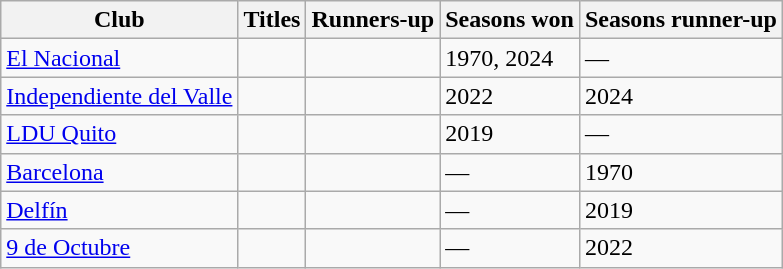<table class="wikitable sortable plainrowheaders">
<tr>
<th scope=col>Club</th>
<th scope=col>Titles</th>
<th scope=col>Runners-up</th>
<th scope=col>Seasons won</th>
<th scope=col>Seasons runner-up</th>
</tr>
<tr>
<td><a href='#'>El Nacional</a></td>
<td></td>
<td></td>
<td>1970, 2024</td>
<td>—</td>
</tr>
<tr>
<td><a href='#'>Independiente del Valle</a></td>
<td></td>
<td></td>
<td>2022</td>
<td>2024</td>
</tr>
<tr>
<td><a href='#'>LDU Quito</a></td>
<td></td>
<td></td>
<td>2019</td>
<td>—</td>
</tr>
<tr>
<td><a href='#'>Barcelona</a></td>
<td></td>
<td></td>
<td>—</td>
<td>1970</td>
</tr>
<tr>
<td><a href='#'>Delfín</a></td>
<td></td>
<td></td>
<td>—</td>
<td>2019</td>
</tr>
<tr>
<td><a href='#'>9 de Octubre</a></td>
<td></td>
<td></td>
<td>—</td>
<td>2022</td>
</tr>
</table>
